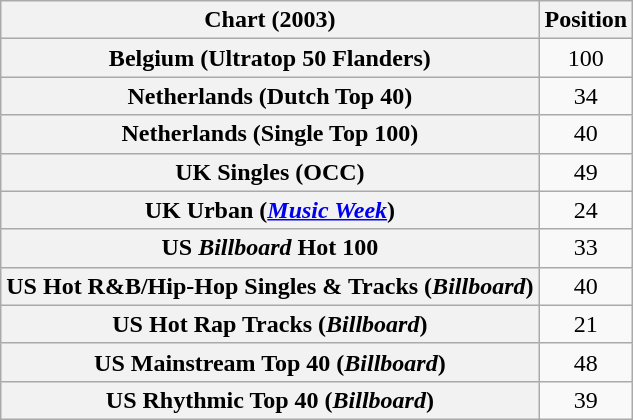<table class="wikitable sortable plainrowheaders" style="text-align:center">
<tr>
<th>Chart (2003)</th>
<th>Position</th>
</tr>
<tr>
<th scope="row">Belgium (Ultratop 50 Flanders)</th>
<td>100</td>
</tr>
<tr>
<th scope="row">Netherlands (Dutch Top 40)</th>
<td>34</td>
</tr>
<tr>
<th scope="row">Netherlands (Single Top 100)</th>
<td align="center">40</td>
</tr>
<tr>
<th scope="row">UK Singles (OCC)</th>
<td>49</td>
</tr>
<tr>
<th scope="row">UK Urban (<em><a href='#'>Music Week</a></em>)</th>
<td>24</td>
</tr>
<tr>
<th scope="row">US <em>Billboard</em> Hot 100</th>
<td>33</td>
</tr>
<tr>
<th scope="row">US Hot R&B/Hip-Hop Singles & Tracks (<em>Billboard</em>)</th>
<td>40</td>
</tr>
<tr>
<th scope="row">US Hot Rap Tracks (<em>Billboard</em>)</th>
<td>21</td>
</tr>
<tr>
<th scope="row">US Mainstream Top 40 (<em>Billboard</em>)</th>
<td>48</td>
</tr>
<tr>
<th scope="row">US Rhythmic Top 40 (<em>Billboard</em>)</th>
<td>39</td>
</tr>
</table>
